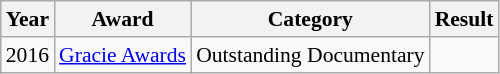<table class="wikitable" style="font-size:90%">
<tr>
<th>Year</th>
<th>Award</th>
<th>Category</th>
<th>Result</th>
</tr>
<tr>
<td style="text-align:center;" rowspan="1">2016</td>
<td><a href='#'>Gracie Awards</a></td>
<td>Outstanding Documentary</td>
<td></td>
</tr>
</table>
